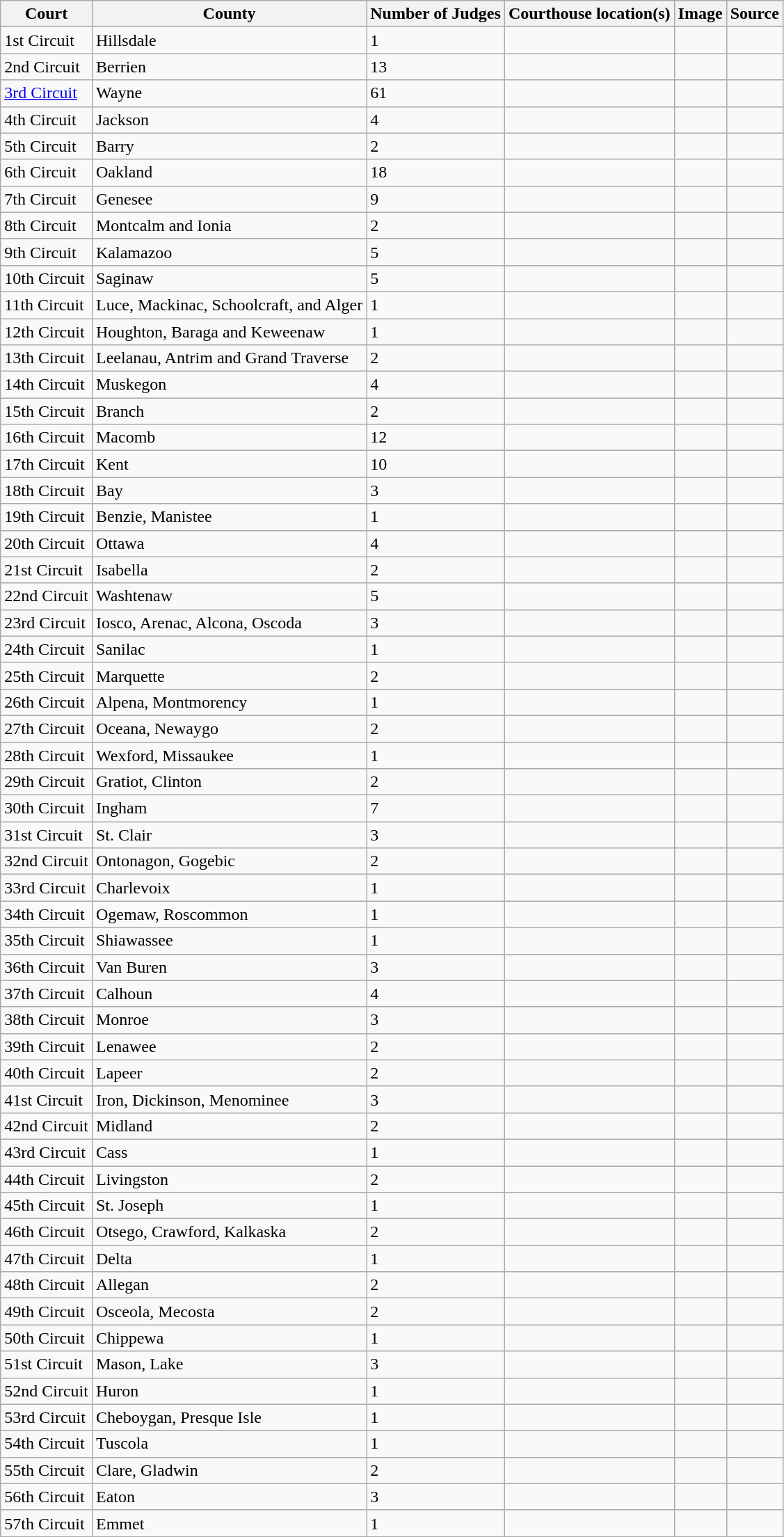<table class="wikitable">
<tr>
<th>Court</th>
<th>County</th>
<th>Number of Judges</th>
<th>Courthouse location(s)</th>
<th>Image</th>
<th>Source</th>
</tr>
<tr>
<td>1st Circuit</td>
<td>Hillsdale</td>
<td>1</td>
<td></td>
<td></td>
<td></td>
</tr>
<tr>
<td>2nd Circuit</td>
<td>Berrien</td>
<td>13</td>
<td></td>
<td></td>
<td></td>
</tr>
<tr>
<td><a href='#'>3rd Circuit</a></td>
<td>Wayne</td>
<td>61</td>
<td></td>
<td></td>
<td></td>
</tr>
<tr>
<td>4th Circuit</td>
<td>Jackson</td>
<td>4</td>
<td></td>
<td></td>
<td></td>
</tr>
<tr>
<td>5th Circuit</td>
<td>Barry</td>
<td>2</td>
<td></td>
<td></td>
<td></td>
</tr>
<tr>
<td>6th Circuit</td>
<td>Oakland</td>
<td>18</td>
<td></td>
<td></td>
<td></td>
</tr>
<tr>
<td>7th Circuit</td>
<td>Genesee</td>
<td>9</td>
<td></td>
<td></td>
<td></td>
</tr>
<tr>
<td>8th Circuit</td>
<td>Montcalm and Ionia</td>
<td>2</td>
<td></td>
<td></td>
<td></td>
</tr>
<tr>
<td>9th Circuit</td>
<td>Kalamazoo</td>
<td>5</td>
<td></td>
<td></td>
<td></td>
</tr>
<tr>
<td>10th Circuit</td>
<td>Saginaw</td>
<td>5</td>
<td></td>
<td></td>
<td></td>
</tr>
<tr>
<td>11th Circuit</td>
<td>Luce, Mackinac, Schoolcraft, and Alger</td>
<td>1</td>
<td></td>
<td></td>
<td></td>
</tr>
<tr>
<td>12th Circuit</td>
<td>Houghton, Baraga and Keweenaw</td>
<td>1</td>
<td></td>
<td></td>
<td></td>
</tr>
<tr>
<td>13th Circuit</td>
<td>Leelanau, Antrim and Grand Traverse</td>
<td>2</td>
<td></td>
<td></td>
<td></td>
</tr>
<tr>
<td>14th Circuit</td>
<td>Muskegon</td>
<td>4</td>
<td></td>
<td></td>
<td></td>
</tr>
<tr>
<td>15th Circuit</td>
<td>Branch</td>
<td>2</td>
<td></td>
<td></td>
<td></td>
</tr>
<tr>
<td>16th Circuit</td>
<td>Macomb</td>
<td>12</td>
<td></td>
<td></td>
<td></td>
</tr>
<tr>
<td>17th Circuit</td>
<td>Kent</td>
<td>10</td>
<td></td>
<td></td>
<td></td>
</tr>
<tr>
<td>18th Circuit</td>
<td>Bay</td>
<td>3</td>
<td></td>
<td></td>
<td></td>
</tr>
<tr>
<td>19th Circuit</td>
<td>Benzie, Manistee</td>
<td>1</td>
<td></td>
<td></td>
<td></td>
</tr>
<tr>
<td>20th Circuit</td>
<td>Ottawa</td>
<td>4</td>
<td></td>
<td></td>
<td></td>
</tr>
<tr>
<td>21st Circuit</td>
<td>Isabella</td>
<td>2</td>
<td></td>
<td></td>
<td></td>
</tr>
<tr>
<td>22nd Circuit</td>
<td>Washtenaw</td>
<td>5</td>
<td></td>
<td></td>
<td></td>
</tr>
<tr>
<td>23rd Circuit</td>
<td>Iosco, Arenac, Alcona, Oscoda</td>
<td>3</td>
<td></td>
<td></td>
<td></td>
</tr>
<tr>
<td>24th Circuit</td>
<td>Sanilac</td>
<td>1</td>
<td></td>
<td></td>
<td></td>
</tr>
<tr>
<td>25th Circuit</td>
<td>Marquette</td>
<td>2</td>
<td></td>
<td></td>
<td></td>
</tr>
<tr>
<td>26th Circuit</td>
<td>Alpena, Montmorency</td>
<td>1</td>
<td></td>
<td></td>
<td></td>
</tr>
<tr>
<td>27th Circuit</td>
<td>Oceana, Newaygo</td>
<td>2</td>
<td></td>
<td></td>
<td></td>
</tr>
<tr>
<td>28th Circuit</td>
<td>Wexford, Missaukee</td>
<td>1</td>
<td></td>
<td></td>
<td></td>
</tr>
<tr>
<td>29th Circuit</td>
<td>Gratiot, Clinton</td>
<td>2</td>
<td></td>
<td></td>
<td></td>
</tr>
<tr>
<td>30th Circuit</td>
<td>Ingham</td>
<td>7</td>
<td></td>
<td></td>
<td></td>
</tr>
<tr>
<td>31st Circuit</td>
<td>St. Clair</td>
<td>3</td>
<td></td>
<td></td>
<td></td>
</tr>
<tr>
<td>32nd Circuit</td>
<td>Ontonagon, Gogebic</td>
<td>2</td>
<td></td>
<td></td>
<td></td>
</tr>
<tr>
<td>33rd Circuit</td>
<td>Charlevoix</td>
<td>1</td>
<td></td>
<td></td>
<td></td>
</tr>
<tr>
<td>34th Circuit</td>
<td>Ogemaw, Roscommon</td>
<td>1</td>
<td></td>
<td></td>
<td></td>
</tr>
<tr>
<td>35th Circuit</td>
<td>Shiawassee</td>
<td>1</td>
<td></td>
<td></td>
<td></td>
</tr>
<tr>
<td>36th Circuit</td>
<td>Van Buren</td>
<td>3</td>
<td></td>
<td></td>
<td></td>
</tr>
<tr>
<td>37th Circuit</td>
<td>Calhoun</td>
<td>4</td>
<td></td>
<td></td>
<td></td>
</tr>
<tr>
<td>38th Circuit</td>
<td>Monroe</td>
<td>3</td>
<td></td>
<td></td>
<td></td>
</tr>
<tr>
<td>39th Circuit</td>
<td>Lenawee</td>
<td>2</td>
<td></td>
<td></td>
<td></td>
</tr>
<tr>
<td>40th Circuit</td>
<td>Lapeer</td>
<td>2</td>
<td></td>
<td></td>
<td></td>
</tr>
<tr>
<td>41st Circuit</td>
<td>Iron, Dickinson, Menominee</td>
<td>3</td>
<td></td>
<td></td>
<td></td>
</tr>
<tr>
<td>42nd Circuit</td>
<td>Midland</td>
<td>2</td>
<td></td>
<td></td>
<td></td>
</tr>
<tr>
<td>43rd Circuit</td>
<td>Cass</td>
<td>1</td>
<td></td>
<td></td>
<td></td>
</tr>
<tr>
<td>44th Circuit</td>
<td>Livingston</td>
<td>2</td>
<td></td>
<td></td>
<td></td>
</tr>
<tr>
<td>45th Circuit</td>
<td>St. Joseph</td>
<td>1</td>
<td></td>
<td></td>
<td></td>
</tr>
<tr>
<td>46th Circuit</td>
<td>Otsego, Crawford, Kalkaska</td>
<td>2</td>
<td></td>
<td></td>
<td></td>
</tr>
<tr>
<td>47th Circuit</td>
<td>Delta</td>
<td>1</td>
<td></td>
<td></td>
<td></td>
</tr>
<tr>
<td>48th Circuit</td>
<td>Allegan</td>
<td>2</td>
<td></td>
<td></td>
<td></td>
</tr>
<tr>
<td>49th Circuit</td>
<td>Osceola, Mecosta</td>
<td>2</td>
<td></td>
<td></td>
<td></td>
</tr>
<tr>
<td>50th Circuit</td>
<td>Chippewa</td>
<td>1</td>
<td></td>
<td></td>
<td></td>
</tr>
<tr>
<td>51st Circuit</td>
<td>Mason, Lake</td>
<td>3</td>
<td></td>
<td></td>
<td></td>
</tr>
<tr>
<td>52nd Circuit</td>
<td>Huron</td>
<td>1</td>
<td></td>
<td></td>
<td></td>
</tr>
<tr>
<td>53rd Circuit</td>
<td>Cheboygan, Presque Isle</td>
<td>1</td>
<td></td>
<td></td>
<td></td>
</tr>
<tr>
<td>54th Circuit</td>
<td>Tuscola</td>
<td>1</td>
<td></td>
<td></td>
<td></td>
</tr>
<tr>
<td>55th Circuit</td>
<td>Clare, Gladwin</td>
<td>2</td>
<td></td>
<td></td>
<td></td>
</tr>
<tr>
<td>56th Circuit</td>
<td>Eaton</td>
<td>3</td>
<td></td>
<td></td>
<td></td>
</tr>
<tr>
<td>57th Circuit</td>
<td>Emmet</td>
<td>1</td>
<td></td>
<td></td>
<td></td>
</tr>
</table>
